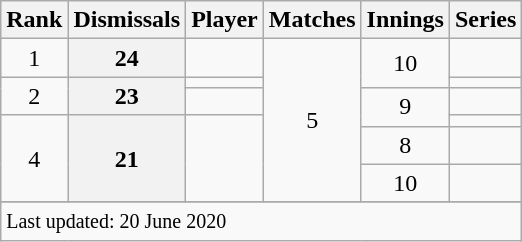<table class="wikitable plainrowheaders sortable">
<tr>
<th scope=col>Rank</th>
<th scope=col>Dismissals</th>
<th scope=col>Player</th>
<th scope=col>Matches</th>
<th scope=col>Innings</th>
<th scope=col>Series</th>
</tr>
<tr>
<td align=center>1</td>
<th scope=row style="text-align:center;">24</th>
<td></td>
<td align=center rowspan=6>5</td>
<td align=center rowspan=2>10</td>
<td></td>
</tr>
<tr>
<td align=center rowspan=2>2</td>
<th scope=row style=text-align:center; rowspan=2>23</th>
<td></td>
<td></td>
</tr>
<tr>
<td></td>
<td align=center rowspan=2>9</td>
<td></td>
</tr>
<tr>
<td align=center rowspan=3>4</td>
<th scope=row style=text-align:center; rowspan=3>21</th>
<td rowspan=3></td>
<td></td>
</tr>
<tr>
<td align=center>8</td>
<td></td>
</tr>
<tr>
<td align=center>10</td>
<td></td>
</tr>
<tr>
</tr>
<tr class=sortbottom>
<td colspan=6><small>Last updated: 20 June 2020</small></td>
</tr>
</table>
